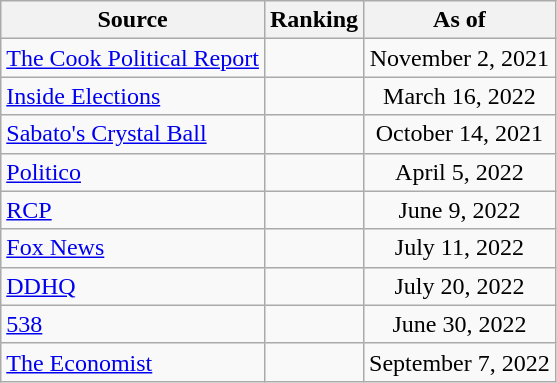<table class="wikitable" style="text-align:center">
<tr>
<th>Source</th>
<th>Ranking</th>
<th>As of</th>
</tr>
<tr>
<td align=left><a href='#'>The Cook Political Report</a></td>
<td></td>
<td>November 2, 2021</td>
</tr>
<tr>
<td align=left><a href='#'>Inside Elections</a></td>
<td></td>
<td>March 16, 2022</td>
</tr>
<tr>
<td align=left><a href='#'>Sabato's Crystal Ball</a></td>
<td></td>
<td>October 14, 2021</td>
</tr>
<tr>
<td align="left"><a href='#'>Politico</a></td>
<td></td>
<td>April 5, 2022</td>
</tr>
<tr>
<td align="left"><a href='#'>RCP</a></td>
<td></td>
<td>June 9, 2022</td>
</tr>
<tr>
<td align=left><a href='#'>Fox News</a></td>
<td></td>
<td>July 11, 2022</td>
</tr>
<tr>
<td align="left"><a href='#'>DDHQ</a></td>
<td></td>
<td>July 20, 2022</td>
</tr>
<tr>
<td align="left"><a href='#'>538</a></td>
<td></td>
<td>June 30, 2022</td>
</tr>
<tr>
<td align="left"><a href='#'>The Economist</a></td>
<td></td>
<td>September 7, 2022</td>
</tr>
</table>
